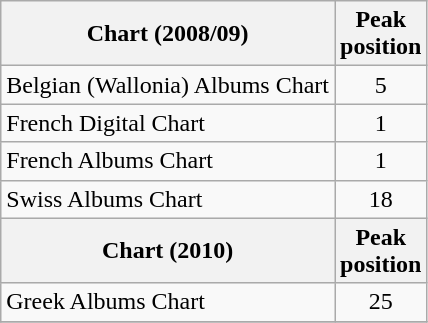<table class="wikitable sortable">
<tr>
<th>Chart (2008/09)</th>
<th>Peak<br>position</th>
</tr>
<tr>
<td>Belgian (Wallonia) Albums Chart</td>
<td align="center">5</td>
</tr>
<tr>
<td>French Digital Chart</td>
<td align="center">1</td>
</tr>
<tr>
<td>French Albums Chart</td>
<td align="center">1</td>
</tr>
<tr>
<td>Swiss Albums Chart</td>
<td align="center">18</td>
</tr>
<tr>
<th>Chart (2010)</th>
<th>Peak<br>position</th>
</tr>
<tr>
<td>Greek Albums Chart</td>
<td align="center">25</td>
</tr>
<tr>
</tr>
</table>
